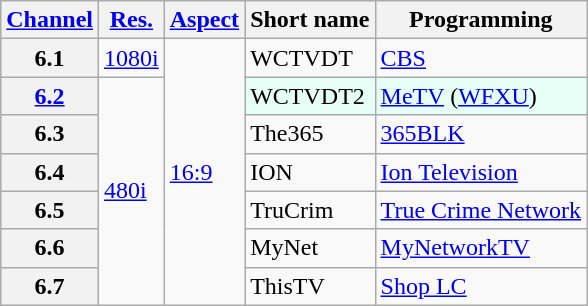<table class="wikitable">
<tr>
<th scope = "col"><a href='#'>Channel</a></th>
<th scope = "col"><a href='#'>Res.</a></th>
<th scope = "col"><a href='#'>Aspect</a></th>
<th scope = "col">Short name</th>
<th scope = "col">Programming</th>
</tr>
<tr>
<th scope = "row">6.1</th>
<td><a href='#'>1080i</a></td>
<td rowspan=7><a href='#'>16:9</a></td>
<td>WCTVDT</td>
<td><a href='#'>CBS</a></td>
</tr>
<tr>
<th scope = "row"><a href='#'>6.2</a></th>
<td rowspan=6><a href='#'>480i</a></td>
<td style="background-color: #E6FFF7;">WCTVDT2</td>
<td style="background-color: #E6FFF7;"><a href='#'>MeTV</a> (<a href='#'>WFXU</a>)</td>
</tr>
<tr>
<th scope = "row">6.3</th>
<td>The365</td>
<td><a href='#'>365BLK</a></td>
</tr>
<tr>
<th scope = "row">6.4</th>
<td>ION</td>
<td><a href='#'>Ion Television</a></td>
</tr>
<tr>
<th scope = "row">6.5</th>
<td>TruCrim</td>
<td><a href='#'>True Crime Network</a></td>
</tr>
<tr>
<th scope = "row">6.6</th>
<td>MyNet</td>
<td><a href='#'>MyNetworkTV</a></td>
</tr>
<tr>
<th scope = "row">6.7</th>
<td>ThisTV</td>
<td><a href='#'>Shop LC</a></td>
</tr>
</table>
